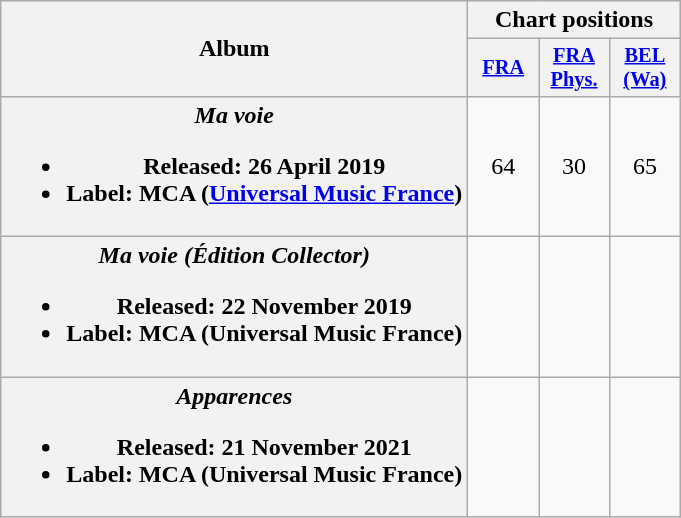<table class="wikitable plainrowheaders" style="text-align:center;">
<tr>
<th rowspan="2">Album</th>
<th colspan="3">Chart positions</th>
</tr>
<tr>
<th style="width:3em;font-size:85%"><a href='#'>FRA</a><br></th>
<th style="width:3em;font-size:85%"><a href='#'>FRA<br>Phys.</a><br></th>
<th style="width:3em;font-size:85%"><a href='#'>BEL<br>(Wa)</a><br></th>
</tr>
<tr>
<th scope="row" align="left"><em>Ma voie</em><br><ul><li>Released: 26 April 2019</li><li>Label: MCA  (<a href='#'>Universal Music France</a>)</li></ul></th>
<td>64</td>
<td>30</td>
<td>65</td>
</tr>
<tr>
<th scope="row" align="left"><em>Ma voie (Édition Collector)</em><br><ul><li>Released: 22 November 2019</li><li>Label: MCA  (Universal Music France)</li></ul></th>
<td></td>
<td></td>
<td></td>
</tr>
<tr>
<th scope="row" align="left"><em>Apparences</em><br><ul><li>Released: 21 November 2021</li><li>Label: MCA  (Universal Music France)</li></ul></th>
<td></td>
<td></td>
<td></td>
</tr>
</table>
